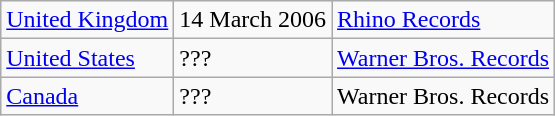<table class="wikitable">
<tr>
<td><a href='#'>United Kingdom</a></td>
<td>14 March 2006</td>
<td><a href='#'>Rhino Records</a></td>
</tr>
<tr>
<td><a href='#'>United States</a></td>
<td>???</td>
<td><a href='#'>Warner Bros. Records</a></td>
</tr>
<tr>
<td><a href='#'>Canada</a></td>
<td>???</td>
<td>Warner Bros. Records</td>
</tr>
</table>
